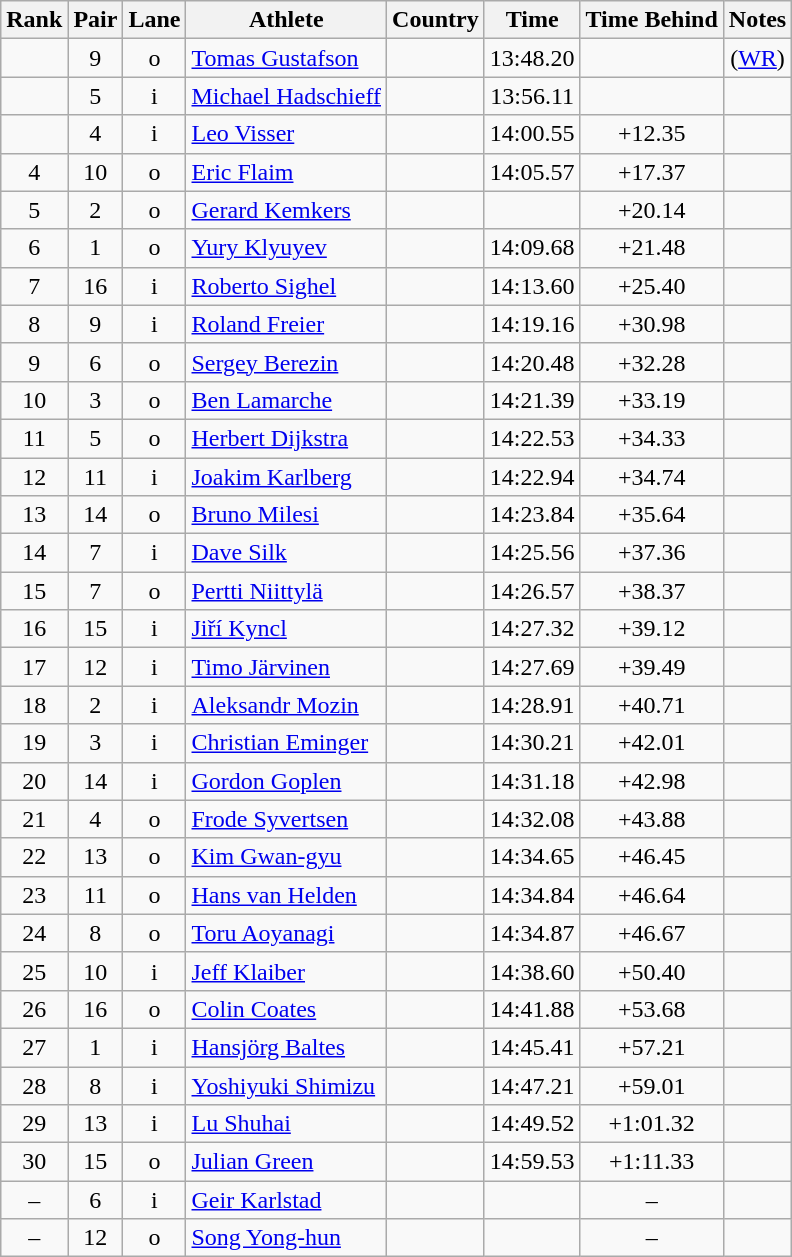<table class="wikitable sortable" style="text-align:center">
<tr>
<th>Rank</th>
<th>Pair</th>
<th>Lane</th>
<th>Athlete</th>
<th>Country</th>
<th>Time</th>
<th>Time Behind</th>
<th>Notes</th>
</tr>
<tr>
<td></td>
<td>9</td>
<td>o</td>
<td align=left><a href='#'>Tomas Gustafson</a></td>
<td align=left></td>
<td>13:48.20</td>
<td></td>
<td>(<a href='#'>WR</a>)</td>
</tr>
<tr>
<td></td>
<td>5</td>
<td>i</td>
<td align=left><a href='#'>Michael Hadschieff</a></td>
<td align=left></td>
<td>13:56.11</td>
<td></td>
<td></td>
</tr>
<tr>
<td></td>
<td>4</td>
<td>i</td>
<td align=left><a href='#'>Leo Visser</a></td>
<td align=left></td>
<td>14:00.55</td>
<td>+12.35</td>
<td></td>
</tr>
<tr>
<td>4</td>
<td>10</td>
<td>o</td>
<td align=left><a href='#'>Eric Flaim</a></td>
<td align=left></td>
<td>14:05.57</td>
<td>+17.37</td>
<td></td>
</tr>
<tr>
<td>5</td>
<td>2</td>
<td>o</td>
<td align=left><a href='#'>Gerard Kemkers</a></td>
<td align=left></td>
<td></td>
<td>+20.14</td>
<td></td>
</tr>
<tr>
<td>6</td>
<td>1</td>
<td>o</td>
<td align=left><a href='#'>Yury Klyuyev</a></td>
<td align=left></td>
<td>14:09.68</td>
<td>+21.48</td>
<td></td>
</tr>
<tr>
<td>7</td>
<td>16</td>
<td>i</td>
<td align=left><a href='#'>Roberto Sighel</a></td>
<td align=left></td>
<td>14:13.60</td>
<td>+25.40</td>
<td></td>
</tr>
<tr>
<td>8</td>
<td>9</td>
<td>i</td>
<td align=left><a href='#'>Roland Freier</a></td>
<td align=left></td>
<td>14:19.16</td>
<td>+30.98</td>
<td></td>
</tr>
<tr>
<td>9</td>
<td>6</td>
<td>o</td>
<td align=left><a href='#'>Sergey Berezin</a></td>
<td align=left></td>
<td>14:20.48</td>
<td>+32.28</td>
<td></td>
</tr>
<tr>
<td>10</td>
<td>3</td>
<td>o</td>
<td align=left><a href='#'>Ben Lamarche</a></td>
<td align=left></td>
<td>14:21.39</td>
<td>+33.19</td>
<td></td>
</tr>
<tr>
<td>11</td>
<td>5</td>
<td>o</td>
<td align=left><a href='#'>Herbert Dijkstra</a></td>
<td align=left></td>
<td>14:22.53</td>
<td>+34.33</td>
<td></td>
</tr>
<tr>
<td>12</td>
<td>11</td>
<td>i</td>
<td align=left><a href='#'>Joakim Karlberg</a></td>
<td align=left></td>
<td>14:22.94</td>
<td>+34.74</td>
<td></td>
</tr>
<tr>
<td>13</td>
<td>14</td>
<td>o</td>
<td align=left><a href='#'>Bruno Milesi</a></td>
<td align=left></td>
<td>14:23.84</td>
<td>+35.64</td>
<td></td>
</tr>
<tr>
<td>14</td>
<td>7</td>
<td>i</td>
<td align=left><a href='#'>Dave Silk</a></td>
<td align=left></td>
<td>14:25.56</td>
<td>+37.36</td>
<td></td>
</tr>
<tr>
<td>15</td>
<td>7</td>
<td>o</td>
<td align=left><a href='#'>Pertti Niittylä</a></td>
<td align=left></td>
<td>14:26.57</td>
<td>+38.37</td>
<td></td>
</tr>
<tr>
<td>16</td>
<td>15</td>
<td>i</td>
<td align=left><a href='#'>Jiří Kyncl</a></td>
<td align=left></td>
<td>14:27.32</td>
<td>+39.12</td>
<td></td>
</tr>
<tr>
<td>17</td>
<td>12</td>
<td>i</td>
<td align=left><a href='#'>Timo Järvinen</a></td>
<td align=left></td>
<td>14:27.69</td>
<td>+39.49</td>
<td></td>
</tr>
<tr>
<td>18</td>
<td>2</td>
<td>i</td>
<td align=left><a href='#'>Aleksandr Mozin</a></td>
<td align=left></td>
<td>14:28.91</td>
<td>+40.71</td>
<td></td>
</tr>
<tr>
<td>19</td>
<td>3</td>
<td>i</td>
<td align=left><a href='#'>Christian Eminger</a></td>
<td align=left></td>
<td>14:30.21</td>
<td>+42.01</td>
<td></td>
</tr>
<tr>
<td>20</td>
<td>14</td>
<td>i</td>
<td align=left><a href='#'>Gordon Goplen</a></td>
<td align=left></td>
<td>14:31.18</td>
<td>+42.98</td>
<td></td>
</tr>
<tr>
<td>21</td>
<td>4</td>
<td>o</td>
<td align=left><a href='#'>Frode Syvertsen</a></td>
<td align=left></td>
<td>14:32.08</td>
<td>+43.88</td>
<td></td>
</tr>
<tr>
<td>22</td>
<td>13</td>
<td>o</td>
<td align=left><a href='#'>Kim Gwan-gyu</a></td>
<td align=left></td>
<td>14:34.65</td>
<td>+46.45</td>
<td></td>
</tr>
<tr>
<td>23</td>
<td>11</td>
<td>o</td>
<td align=left><a href='#'>Hans van Helden</a></td>
<td align=left></td>
<td>14:34.84</td>
<td>+46.64</td>
<td></td>
</tr>
<tr>
<td>24</td>
<td>8</td>
<td>o</td>
<td align=left><a href='#'>Toru Aoyanagi</a></td>
<td align=left></td>
<td>14:34.87</td>
<td>+46.67</td>
<td></td>
</tr>
<tr>
<td>25</td>
<td>10</td>
<td>i</td>
<td align=left><a href='#'>Jeff Klaiber</a></td>
<td align=left></td>
<td>14:38.60</td>
<td>+50.40</td>
<td></td>
</tr>
<tr>
<td>26</td>
<td>16</td>
<td>o</td>
<td align=left><a href='#'>Colin Coates</a></td>
<td align=left></td>
<td>14:41.88</td>
<td>+53.68</td>
<td></td>
</tr>
<tr>
<td>27</td>
<td>1</td>
<td>i</td>
<td align=left><a href='#'>Hansjörg Baltes</a></td>
<td align=left></td>
<td>14:45.41</td>
<td>+57.21</td>
<td></td>
</tr>
<tr>
<td>28</td>
<td>8</td>
<td>i</td>
<td align=left><a href='#'>Yoshiyuki Shimizu</a></td>
<td align=left></td>
<td>14:47.21</td>
<td>+59.01</td>
<td></td>
</tr>
<tr>
<td>29</td>
<td>13</td>
<td>i</td>
<td align=left><a href='#'>Lu Shuhai</a></td>
<td align=left></td>
<td>14:49.52</td>
<td>+1:01.32</td>
<td></td>
</tr>
<tr>
<td>30</td>
<td>15</td>
<td>o</td>
<td align=left><a href='#'>Julian Green</a></td>
<td align=left></td>
<td>14:59.53</td>
<td>+1:11.33</td>
<td></td>
</tr>
<tr>
<td> –</td>
<td>6</td>
<td>i</td>
<td align=left><a href='#'>Geir Karlstad</a></td>
<td align=left></td>
<td></td>
<td>–</td>
<td></td>
</tr>
<tr>
<td> –</td>
<td>12</td>
<td>o</td>
<td align=left><a href='#'>Song Yong-hun</a></td>
<td align=left></td>
<td></td>
<td>–</td>
<td></td>
</tr>
</table>
